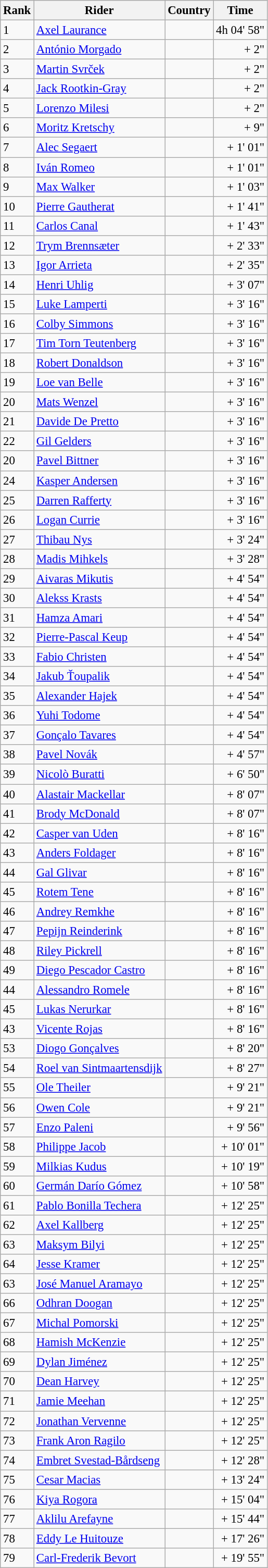<table class="wikitable sortable" style="font-size:95%; text-align:left;">
<tr>
<th>Rank</th>
<th>Rider</th>
<th>Country</th>
<th>Time</th>
</tr>
<tr>
<td>1</td>
<td><a href='#'>Axel Laurance</a></td>
<td></td>
<td align=right>4h 04' 58"</td>
</tr>
<tr>
<td>2</td>
<td><a href='#'>António Morgado</a></td>
<td></td>
<td align=right>+ 2"</td>
</tr>
<tr>
<td>3</td>
<td><a href='#'>Martin Svrček</a></td>
<td></td>
<td align=right>+ 2"</td>
</tr>
<tr>
<td>4</td>
<td><a href='#'>Jack Rootkin-Gray</a></td>
<td></td>
<td align=right>+ 2"</td>
</tr>
<tr>
<td>5</td>
<td><a href='#'>Lorenzo Milesi</a></td>
<td></td>
<td align=right>+ 2"</td>
</tr>
<tr>
<td>6</td>
<td><a href='#'>Moritz Kretschy</a></td>
<td></td>
<td align=right>+ 9"</td>
</tr>
<tr>
<td>7</td>
<td><a href='#'>Alec Segaert</a></td>
<td></td>
<td align=right>+ 1' 01"</td>
</tr>
<tr>
<td>8</td>
<td><a href='#'>Iván Romeo</a></td>
<td></td>
<td align=right>+ 1' 01"</td>
</tr>
<tr>
<td>9</td>
<td><a href='#'>Max Walker</a></td>
<td></td>
<td align=right>+ 1' 03"</td>
</tr>
<tr>
<td>10</td>
<td><a href='#'>Pierre Gautherat</a></td>
<td></td>
<td align=right>+ 1' 41"</td>
</tr>
<tr>
<td>11</td>
<td><a href='#'>Carlos Canal</a></td>
<td></td>
<td align=right>+ 1' 43"</td>
</tr>
<tr>
<td>12</td>
<td><a href='#'>Trym Brennsæter</a></td>
<td></td>
<td align=right>+ 2' 33"</td>
</tr>
<tr>
<td>13</td>
<td><a href='#'>Igor Arrieta</a></td>
<td></td>
<td align=right>+ 2' 35"</td>
</tr>
<tr>
<td>14</td>
<td><a href='#'>Henri Uhlig</a></td>
<td></td>
<td align=right>+ 3' 07"</td>
</tr>
<tr>
<td>15</td>
<td><a href='#'>Luke Lamperti</a></td>
<td></td>
<td align=right>+ 3' 16"</td>
</tr>
<tr>
<td>16</td>
<td><a href='#'>Colby Simmons</a></td>
<td></td>
<td align=right>+ 3' 16"</td>
</tr>
<tr>
<td>17</td>
<td><a href='#'>Tim Torn Teutenberg</a></td>
<td></td>
<td align=right>+ 3' 16"</td>
</tr>
<tr>
<td>18</td>
<td><a href='#'>Robert Donaldson</a></td>
<td></td>
<td align=right>+ 3' 16"</td>
</tr>
<tr>
<td>19</td>
<td><a href='#'>Loe van Belle</a></td>
<td></td>
<td align=right>+ 3' 16"</td>
</tr>
<tr>
<td>20</td>
<td><a href='#'>Mats Wenzel</a></td>
<td></td>
<td align=right>+ 3' 16"</td>
</tr>
<tr>
<td>21</td>
<td><a href='#'>Davide De Pretto</a></td>
<td></td>
<td align=right>+ 3' 16"</td>
</tr>
<tr>
<td>22</td>
<td><a href='#'>Gil Gelders</a></td>
<td></td>
<td align=right>+ 3' 16"</td>
</tr>
<tr>
<td>20</td>
<td><a href='#'>Pavel Bittner</a></td>
<td></td>
<td align=right>+ 3' 16"</td>
</tr>
<tr>
<td>24</td>
<td><a href='#'>Kasper Andersen</a></td>
<td></td>
<td align=right>+ 3' 16"</td>
</tr>
<tr>
<td>25</td>
<td><a href='#'>Darren Rafferty</a></td>
<td></td>
<td align=right>+ 3' 16"</td>
</tr>
<tr>
<td>26</td>
<td><a href='#'>Logan Currie</a></td>
<td></td>
<td align=right>+ 3' 16"</td>
</tr>
<tr>
<td>27</td>
<td><a href='#'>Thibau Nys</a></td>
<td></td>
<td align=right>+ 3' 24"</td>
</tr>
<tr>
<td>28</td>
<td><a href='#'>Madis Mihkels</a></td>
<td></td>
<td align=right>+ 3' 28"</td>
</tr>
<tr>
<td>29</td>
<td><a href='#'>Aivaras Mikutis</a></td>
<td></td>
<td align=right>+ 4' 54"</td>
</tr>
<tr>
<td>30</td>
<td><a href='#'>Alekss Krasts</a></td>
<td></td>
<td align=right>+ 4' 54"</td>
</tr>
<tr>
<td>31</td>
<td><a href='#'>Hamza Amari</a></td>
<td></td>
<td align=right>+ 4' 54"</td>
</tr>
<tr>
<td>32</td>
<td><a href='#'>Pierre-Pascal Keup</a></td>
<td></td>
<td align=right>+ 4' 54"</td>
</tr>
<tr>
<td>33</td>
<td><a href='#'>Fabio Christen</a></td>
<td></td>
<td align=right>+ 4' 54"</td>
</tr>
<tr>
<td>34</td>
<td><a href='#'>Jakub Ťoupalik</a></td>
<td></td>
<td align=right>+ 4' 54"</td>
</tr>
<tr>
<td>35</td>
<td><a href='#'>Alexander Hajek</a></td>
<td></td>
<td align=right>+ 4' 54"</td>
</tr>
<tr>
<td>36</td>
<td><a href='#'>Yuhi Todome</a></td>
<td></td>
<td align=right>+ 4' 54"</td>
</tr>
<tr>
<td>37</td>
<td><a href='#'>Gonçalo Tavares</a></td>
<td></td>
<td align=right>+ 4' 54"</td>
</tr>
<tr>
<td>38</td>
<td><a href='#'>Pavel Novák</a></td>
<td></td>
<td align=right>+ 4' 57"</td>
</tr>
<tr>
<td>39</td>
<td><a href='#'>Nicolò Buratti</a></td>
<td></td>
<td align=right>+ 6' 50"</td>
</tr>
<tr>
<td>40</td>
<td><a href='#'>Alastair Mackellar</a></td>
<td></td>
<td align=right>+ 8' 07"</td>
</tr>
<tr>
<td>41</td>
<td><a href='#'>Brody McDonald</a></td>
<td></td>
<td align=right>+ 8' 07"</td>
</tr>
<tr>
<td>42</td>
<td><a href='#'>Casper van Uden</a></td>
<td></td>
<td align=right>+ 8' 16"</td>
</tr>
<tr>
<td>43</td>
<td><a href='#'>Anders Foldager</a></td>
<td></td>
<td align=right>+ 8' 16"</td>
</tr>
<tr>
<td>44</td>
<td><a href='#'>Gal Glivar</a></td>
<td></td>
<td align=right>+ 8' 16"</td>
</tr>
<tr>
<td>45</td>
<td><a href='#'>Rotem Tene</a></td>
<td></td>
<td align=right>+ 8' 16"</td>
</tr>
<tr>
<td>46</td>
<td><a href='#'>Andrey Remkhe</a></td>
<td></td>
<td align=right>+ 8' 16"</td>
</tr>
<tr>
<td>47</td>
<td><a href='#'>Pepijn Reinderink</a></td>
<td></td>
<td align=right>+ 8' 16"</td>
</tr>
<tr>
<td>48</td>
<td><a href='#'>Riley Pickrell</a></td>
<td></td>
<td align=right>+ 8' 16"</td>
</tr>
<tr>
<td>49</td>
<td><a href='#'>Diego Pescador Castro</a></td>
<td></td>
<td align=right>+ 8' 16"</td>
</tr>
<tr>
<td>44</td>
<td><a href='#'>Alessandro Romele</a></td>
<td></td>
<td align=right>+ 8' 16"</td>
</tr>
<tr>
<td>45</td>
<td><a href='#'>Lukas Nerurkar</a></td>
<td></td>
<td align=right>+ 8' 16"</td>
</tr>
<tr>
<td>43</td>
<td><a href='#'>Vicente Rojas</a></td>
<td></td>
<td align=right>+ 8' 16"</td>
</tr>
<tr>
<td>53</td>
<td><a href='#'>Diogo Gonçalves</a></td>
<td></td>
<td align=right>+ 8' 20"</td>
</tr>
<tr>
<td>54</td>
<td><a href='#'>Roel van Sintmaartensdijk</a></td>
<td></td>
<td align=right>+ 8' 27"</td>
</tr>
<tr>
<td>55</td>
<td><a href='#'>Ole Theiler</a></td>
<td></td>
<td align=right>+ 9' 21"</td>
</tr>
<tr>
<td>56</td>
<td><a href='#'>Owen Cole</a></td>
<td></td>
<td align=right>+ 9' 21"</td>
</tr>
<tr>
<td>57</td>
<td><a href='#'>Enzo Paleni</a></td>
<td></td>
<td align=right>+ 9' 56"</td>
</tr>
<tr>
<td>58</td>
<td><a href='#'>Philippe Jacob</a></td>
<td></td>
<td align=right>+ 10' 01"</td>
</tr>
<tr>
<td>59</td>
<td><a href='#'>Milkias Kudus</a></td>
<td></td>
<td align=right>+ 10' 19"</td>
</tr>
<tr>
<td>60</td>
<td><a href='#'>Germán Darío Gómez</a></td>
<td></td>
<td align=right>+ 10' 58"</td>
</tr>
<tr>
<td>61</td>
<td><a href='#'>Pablo Bonilla Techera</a></td>
<td></td>
<td align=right>+ 12' 25"</td>
</tr>
<tr>
<td>62</td>
<td><a href='#'>Axel Kallberg</a></td>
<td></td>
<td align=right>+ 12' 25"</td>
</tr>
<tr>
<td>63</td>
<td><a href='#'>Maksym Bilyi</a></td>
<td></td>
<td align=right>+ 12' 25"</td>
</tr>
<tr>
<td>64</td>
<td><a href='#'>Jesse Kramer</a></td>
<td></td>
<td align=right>+ 12' 25"</td>
</tr>
<tr>
<td>63</td>
<td><a href='#'>José Manuel Aramayo</a></td>
<td></td>
<td align=right>+ 12' 25"</td>
</tr>
<tr>
<td>66</td>
<td><a href='#'>Odhran Doogan</a></td>
<td></td>
<td align=right>+ 12' 25"</td>
</tr>
<tr>
<td>67</td>
<td><a href='#'>Michal Pomorski</a></td>
<td></td>
<td align=right>+ 12' 25"</td>
</tr>
<tr>
<td>68</td>
<td><a href='#'>Hamish McKenzie</a></td>
<td></td>
<td align=right>+ 12' 25"</td>
</tr>
<tr>
<td>69</td>
<td><a href='#'>Dylan Jiménez</a></td>
<td></td>
<td align=right>+ 12' 25"</td>
</tr>
<tr>
<td>70</td>
<td><a href='#'>Dean Harvey</a></td>
<td></td>
<td align=right>+ 12' 25"</td>
</tr>
<tr>
<td>71</td>
<td><a href='#'>Jamie Meehan</a></td>
<td></td>
<td align=right>+ 12' 25"</td>
</tr>
<tr>
<td>72</td>
<td><a href='#'>Jonathan Vervenne</a></td>
<td></td>
<td align=right>+ 12' 25"</td>
</tr>
<tr>
<td>73</td>
<td><a href='#'>Frank Aron Ragilo</a></td>
<td></td>
<td align=right>+ 12' 25"</td>
</tr>
<tr>
<td>74</td>
<td><a href='#'>Embret Svestad-Bårdseng</a></td>
<td></td>
<td align=right>+ 12' 28"</td>
</tr>
<tr>
<td>75</td>
<td><a href='#'>Cesar Macias</a></td>
<td></td>
<td align=right>+ 13' 24"</td>
</tr>
<tr>
<td>76</td>
<td><a href='#'>Kiya Rogora</a></td>
<td></td>
<td align=right>+ 15' 04"</td>
</tr>
<tr>
<td>77</td>
<td><a href='#'>Aklilu Arefayne</a></td>
<td></td>
<td align=right>+ 15' 44"</td>
</tr>
<tr>
<td>78</td>
<td><a href='#'>Eddy Le Huitouze</a></td>
<td></td>
<td align=right>+ 17' 26"</td>
</tr>
<tr>
<td>79</td>
<td><a href='#'>Carl-Frederik Bevort</a></td>
<td></td>
<td align=right>+ 19' 55"</td>
</tr>
</table>
